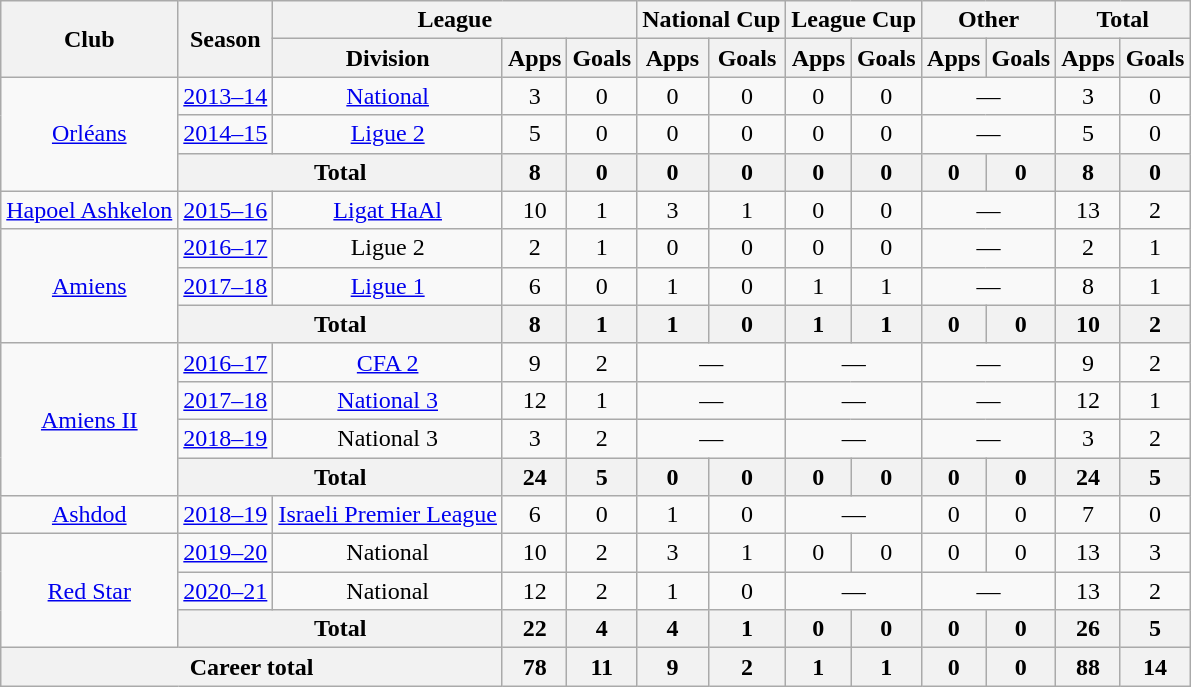<table class=wikitable style="text-align:center">
<tr>
<th rowspan="2">Club</th>
<th rowspan="2">Season</th>
<th colspan="3">League</th>
<th colspan="2">National Cup</th>
<th colspan="2">League Cup</th>
<th colspan="2">Other</th>
<th colspan="2">Total</th>
</tr>
<tr>
<th>Division</th>
<th>Apps</th>
<th>Goals</th>
<th>Apps</th>
<th>Goals</th>
<th>Apps</th>
<th>Goals</th>
<th>Apps</th>
<th>Goals</th>
<th>Apps</th>
<th>Goals</th>
</tr>
<tr>
<td rowspan="3"><a href='#'>Orléans</a></td>
<td><a href='#'>2013–14</a></td>
<td><a href='#'>National</a></td>
<td>3</td>
<td>0</td>
<td>0</td>
<td>0</td>
<td>0</td>
<td>0</td>
<td colspan="2">—</td>
<td>3</td>
<td>0</td>
</tr>
<tr>
<td><a href='#'>2014–15</a></td>
<td><a href='#'>Ligue 2</a></td>
<td>5</td>
<td>0</td>
<td>0</td>
<td>0</td>
<td>0</td>
<td>0</td>
<td colspan="2">—</td>
<td>5</td>
<td>0</td>
</tr>
<tr>
<th colspan="2">Total</th>
<th>8</th>
<th>0</th>
<th>0</th>
<th>0</th>
<th>0</th>
<th>0</th>
<th>0</th>
<th>0</th>
<th>8</th>
<th>0</th>
</tr>
<tr>
<td><a href='#'>Hapoel Ashkelon</a></td>
<td><a href='#'>2015–16</a></td>
<td><a href='#'>Ligat HaAl</a></td>
<td>10</td>
<td>1</td>
<td>3</td>
<td>1</td>
<td>0</td>
<td>0</td>
<td colspan="2">—</td>
<td>13</td>
<td>2</td>
</tr>
<tr>
<td rowspan="3"><a href='#'>Amiens</a></td>
<td><a href='#'>2016–17</a></td>
<td>Ligue 2</td>
<td>2</td>
<td>1</td>
<td>0</td>
<td>0</td>
<td>0</td>
<td>0</td>
<td colspan="2">—</td>
<td>2</td>
<td>1</td>
</tr>
<tr>
<td><a href='#'>2017–18</a></td>
<td><a href='#'>Ligue 1</a></td>
<td>6</td>
<td>0</td>
<td>1</td>
<td>0</td>
<td>1</td>
<td>1</td>
<td colspan="2">—</td>
<td>8</td>
<td>1</td>
</tr>
<tr>
<th colspan="2">Total</th>
<th>8</th>
<th>1</th>
<th>1</th>
<th>0</th>
<th>1</th>
<th>1</th>
<th>0</th>
<th>0</th>
<th>10</th>
<th>2</th>
</tr>
<tr>
<td rowspan="4"><a href='#'>Amiens II</a></td>
<td><a href='#'>2016–17</a></td>
<td><a href='#'>CFA 2</a></td>
<td>9</td>
<td>2</td>
<td colspan="2">—</td>
<td colspan="2">—</td>
<td colspan="2">—</td>
<td>9</td>
<td>2</td>
</tr>
<tr>
<td><a href='#'>2017–18</a></td>
<td><a href='#'>National 3</a></td>
<td>12</td>
<td>1</td>
<td colspan="2">—</td>
<td colspan="2">—</td>
<td colspan="2">—</td>
<td>12</td>
<td>1</td>
</tr>
<tr>
<td><a href='#'>2018–19</a></td>
<td>National 3</td>
<td>3</td>
<td>2</td>
<td colspan="2">—</td>
<td colspan="2">—</td>
<td colspan="2">—</td>
<td>3</td>
<td>2</td>
</tr>
<tr>
<th colspan="2">Total</th>
<th>24</th>
<th>5</th>
<th>0</th>
<th>0</th>
<th>0</th>
<th>0</th>
<th>0</th>
<th>0</th>
<th>24</th>
<th>5</th>
</tr>
<tr>
<td><a href='#'>Ashdod</a></td>
<td><a href='#'>2018–19</a></td>
<td><a href='#'>Israeli Premier League</a></td>
<td>6</td>
<td>0</td>
<td>1</td>
<td>0</td>
<td colspan="2">—</td>
<td>0</td>
<td>0</td>
<td>7</td>
<td>0</td>
</tr>
<tr>
<td rowspan="3"><a href='#'>Red Star</a></td>
<td><a href='#'>2019–20</a></td>
<td>National</td>
<td>10</td>
<td>2</td>
<td>3</td>
<td>1</td>
<td>0</td>
<td>0</td>
<td>0</td>
<td>0</td>
<td>13</td>
<td>3</td>
</tr>
<tr>
<td><a href='#'>2020–21</a></td>
<td>National</td>
<td>12</td>
<td>2</td>
<td>1</td>
<td>0</td>
<td colspan="2">—</td>
<td colspan="2">—</td>
<td>13</td>
<td>2</td>
</tr>
<tr>
<th colspan="2">Total</th>
<th>22</th>
<th>4</th>
<th>4</th>
<th>1</th>
<th>0</th>
<th>0</th>
<th>0</th>
<th>0</th>
<th>26</th>
<th>5</th>
</tr>
<tr>
<th colspan="3">Career total</th>
<th>78</th>
<th>11</th>
<th>9</th>
<th>2</th>
<th>1</th>
<th>1</th>
<th>0</th>
<th>0</th>
<th>88</th>
<th>14</th>
</tr>
</table>
